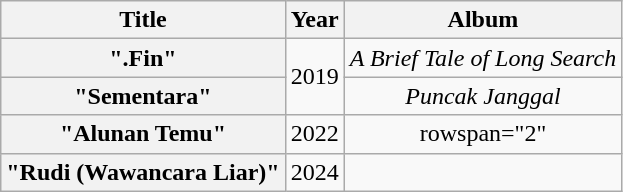<table class="wikitable plainrowheaders" style="text-align:center">
<tr>
<th scope="col">Title</th>
<th>Year</th>
<th scope="col">Album</th>
</tr>
<tr>
<th scope="row">".Fin"<br></th>
<td rowspan="2">2019</td>
<td><em>A Brief Tale of Long Search</em></td>
</tr>
<tr>
<th scope="row">"Sementara"<br></th>
<td><em>Puncak Janggal</em></td>
</tr>
<tr>
<th scope="row">"Alunan Temu"<br></th>
<td>2022</td>
<td>rowspan="2" </td>
</tr>
<tr>
<th scope="row">"Rudi (Wawancara Liar)"<br></th>
<td>2024</td>
</tr>
</table>
